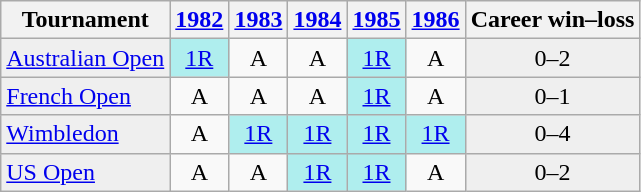<table class="wikitable">
<tr>
<th>Tournament</th>
<th><a href='#'>1982</a></th>
<th><a href='#'>1983</a></th>
<th><a href='#'>1984</a></th>
<th><a href='#'>1985</a></th>
<th><a href='#'>1986</a></th>
<th>Career win–loss</th>
</tr>
<tr>
<td style="background:#EFEFEF;"><a href='#'>Australian Open</a></td>
<td style="text-align:center; background:#afeeee;"><a href='#'>1R</a></td>
<td style="text-align:center;">A</td>
<td style="text-align:center;">A</td>
<td style="text-align:center; background:#afeeee;"><a href='#'>1R</a></td>
<td style="text-align:center;">A</td>
<td style="text-align:center; background:#efefef;">0–2</td>
</tr>
<tr>
<td style="background:#EFEFEF;"><a href='#'>French Open</a></td>
<td style="text-align:center;">A</td>
<td style="text-align:center;">A</td>
<td style="text-align:center;">A</td>
<td style="text-align:center; background:#afeeee;"><a href='#'>1R</a></td>
<td style="text-align:center;">A</td>
<td style="text-align:center; background:#efefef;">0–1</td>
</tr>
<tr>
<td style="background:#EFEFEF;"><a href='#'>Wimbledon</a></td>
<td style="text-align:center;">A</td>
<td style="text-align:center; background:#afeeee;"><a href='#'>1R</a></td>
<td style="text-align:center; background:#afeeee;"><a href='#'>1R</a></td>
<td style="text-align:center; background:#afeeee;"><a href='#'>1R</a></td>
<td style="text-align:center; background:#afeeee;"><a href='#'>1R</a></td>
<td style="text-align:center; background:#efefef;">0–4</td>
</tr>
<tr>
<td style="background:#EFEFEF;"><a href='#'>US Open</a></td>
<td style="text-align:center;">A</td>
<td style="text-align:center;">A</td>
<td style="text-align:center; background:#afeeee;"><a href='#'>1R</a></td>
<td style="text-align:center; background:#afeeee;"><a href='#'>1R</a></td>
<td style="text-align:center;">A</td>
<td style="text-align:center; background:#efefef;">0–2</td>
</tr>
</table>
